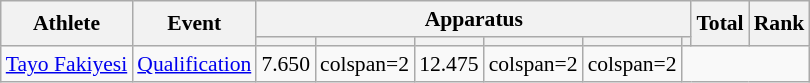<table class="wikitable" style="font-size:90%">
<tr>
<th rowspan=2>Athlete</th>
<th rowspan=2>Event</th>
<th colspan=6>Apparatus</th>
<th rowspan=2>Total</th>
<th rowspan=2>Rank</th>
</tr>
<tr style="font-size:95%">
<th></th>
<th></th>
<th></th>
<th></th>
<th></th>
<th></th>
</tr>
<tr align=center>
<td align=left><a href='#'>Tayo Fakiyesi</a></td>
<td align=left><a href='#'>Qualification</a></td>
<td>7.650</td>
<td>colspan=2 </td>
<td>12.475</td>
<td>colspan=2 </td>
<td>colspan=2 </td>
</tr>
</table>
